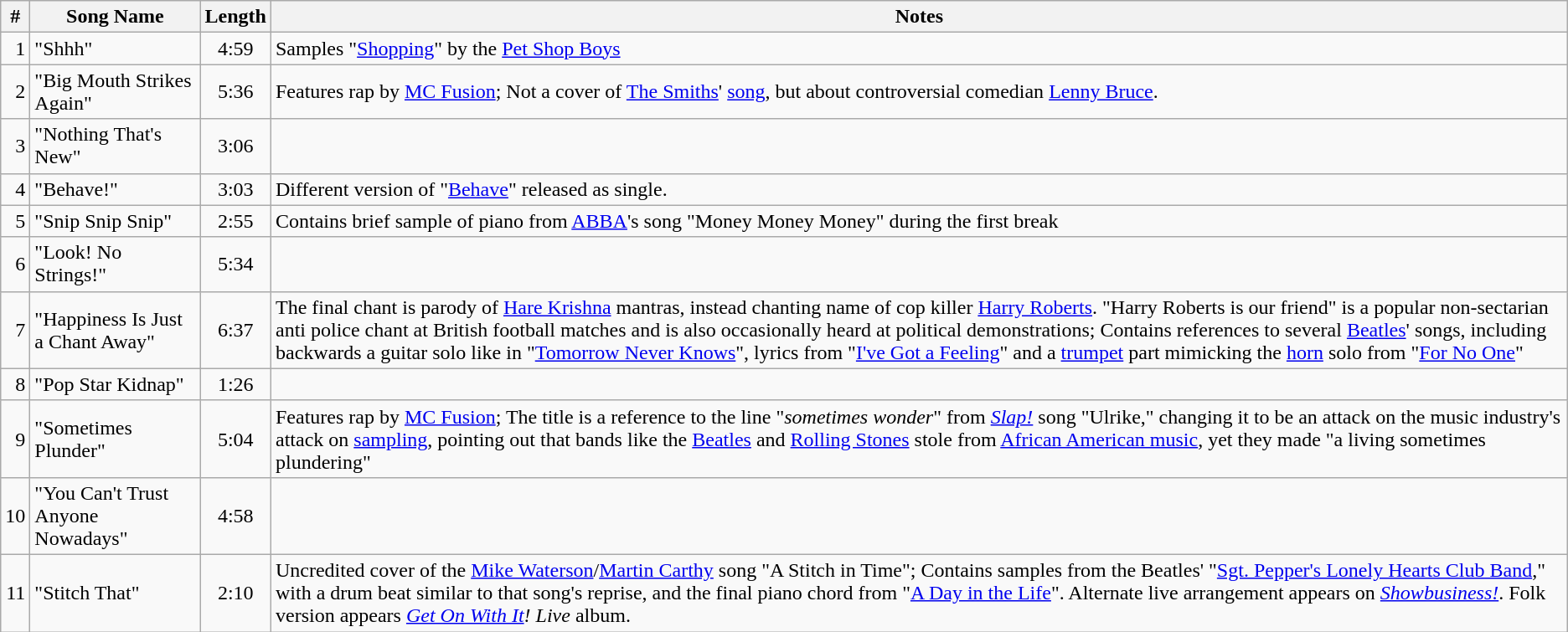<table class="wikitable">
<tr>
<th>#</th>
<th>Song Name</th>
<th>Length</th>
<th>Notes</th>
</tr>
<tr>
<td align="right">1</td>
<td>"Shhh"</td>
<td align="center">4:59</td>
<td>Samples "<a href='#'>Shopping</a>" by the <a href='#'>Pet Shop Boys</a></td>
</tr>
<tr>
<td align="right">2</td>
<td>"Big Mouth Strikes Again"</td>
<td align="center">5:36</td>
<td>Features rap by <a href='#'>MC Fusion</a>; Not a cover of <a href='#'>The Smiths</a>' <a href='#'>song</a>, but about controversial comedian <a href='#'>Lenny Bruce</a>.</td>
</tr>
<tr>
<td align="right">3</td>
<td>"Nothing That's New"</td>
<td align="center">3:06</td>
<td></td>
</tr>
<tr>
<td align="right">4</td>
<td>"Behave!"</td>
<td align="center">3:03</td>
<td>Different version of "<a href='#'>Behave</a>" released as single.</td>
</tr>
<tr>
<td align="right">5</td>
<td>"Snip Snip Snip"</td>
<td align="center">2:55</td>
<td>Contains brief sample of piano from <a href='#'>ABBA</a>'s song "Money Money Money" during the first break</td>
</tr>
<tr>
<td align="right">6</td>
<td>"Look! No Strings!"</td>
<td align="center">5:34</td>
<td></td>
</tr>
<tr>
<td align="right">7</td>
<td>"Happiness Is Just a Chant Away"</td>
<td align="center">6:37</td>
<td>The final chant is parody of <a href='#'>Hare Krishna</a> mantras, instead chanting name of cop killer <a href='#'>Harry Roberts</a>. "Harry Roberts is our friend" is a popular non-sectarian anti police chant at British football matches and is also occasionally heard at political demonstrations; Contains references to several <a href='#'>Beatles</a>' songs, including backwards a guitar solo like in "<a href='#'>Tomorrow Never Knows</a>", lyrics from "<a href='#'>I've Got a Feeling</a>" and a <a href='#'>trumpet</a> part mimicking the <a href='#'>horn</a> solo from "<a href='#'>For No One</a>"</td>
</tr>
<tr>
<td align="right">8</td>
<td>"Pop Star Kidnap"</td>
<td align="center">1:26</td>
<td></td>
</tr>
<tr>
<td align="right">9</td>
<td>"Sometimes Plunder"</td>
<td align="center">5:04</td>
<td>Features rap by <a href='#'>MC Fusion</a>; The title is a reference to the line "<em>sometimes wonder</em>" from <em><a href='#'>Slap!</a></em> song "Ulrike," changing it to be an attack on the music industry's attack on <a href='#'>sampling</a>, pointing out that bands like the <a href='#'>Beatles</a> and <a href='#'>Rolling Stones</a> stole from <a href='#'>African American music</a>, yet they made "a living sometimes plundering"</td>
</tr>
<tr>
<td align="right">10</td>
<td>"You Can't Trust Anyone Nowadays"</td>
<td align="center">4:58</td>
<td></td>
</tr>
<tr>
<td align="right">11</td>
<td>"Stitch That"</td>
<td align="center">2:10</td>
<td>Uncredited cover of the <a href='#'>Mike Waterson</a>/<a href='#'>Martin Carthy</a> song "A Stitch in Time"; Contains samples from the Beatles' "<a href='#'>Sgt. Pepper's Lonely Hearts Club Band</a>," with a drum beat similar to that song's reprise, and the final piano chord from "<a href='#'>A Day in the Life</a>". Alternate live arrangement appears on <em><a href='#'>Showbusiness!</a></em>. Folk version appears <em><a href='#'>Get On With It</a>! Live</em> album.</td>
</tr>
</table>
